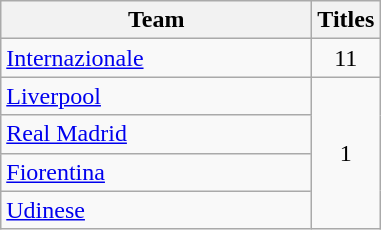<table class="wikitable">
<tr>
<th style="width:200px;">Team</th>
<th>Titles</th>
</tr>
<tr>
<td> <a href='#'>Internazionale</a></td>
<td style="text-align:center;">11</td>
</tr>
<tr>
<td> <a href='#'>Liverpool</a></td>
<td rowspan="4" style="text-align:center;">1</td>
</tr>
<tr>
<td> <a href='#'>Real Madrid</a></td>
</tr>
<tr>
<td> <a href='#'>Fiorentina</a></td>
</tr>
<tr>
<td> <a href='#'>Udinese</a></td>
</tr>
</table>
